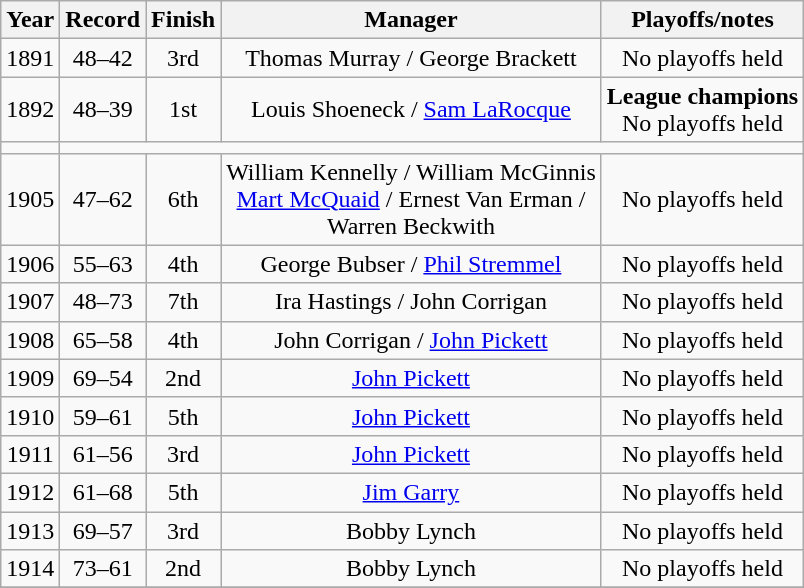<table class="wikitable">
<tr>
<th>Year</th>
<th>Record</th>
<th>Finish</th>
<th>Manager</th>
<th>Playoffs/notes</th>
</tr>
<tr align=center>
<td>1891</td>
<td>48–42</td>
<td>3rd</td>
<td>Thomas Murray / George Brackett</td>
<td>No playoffs held</td>
</tr>
<tr align=center>
<td>1892</td>
<td>48–39</td>
<td>1st</td>
<td>Louis Shoeneck / <a href='#'>Sam LaRocque</a></td>
<td><strong>League champions</strong><br>No playoffs held</td>
</tr>
<tr align=center>
<td></td>
</tr>
<tr align=center>
<td>1905</td>
<td>47–62</td>
<td>6th</td>
<td>William Kennelly / William McGinnis<br><a href='#'>Mart McQuaid</a> / Ernest Van Erman /<br> Warren Beckwith</td>
<td>No playoffs held</td>
</tr>
<tr align=center>
<td>1906</td>
<td>55–63</td>
<td>4th</td>
<td>George Bubser / <a href='#'>Phil Stremmel</a></td>
<td>No playoffs held</td>
</tr>
<tr align=center>
<td>1907</td>
<td>48–73</td>
<td>7th</td>
<td>Ira Hastings / John Corrigan</td>
<td>No playoffs held</td>
</tr>
<tr align=center>
<td>1908</td>
<td>65–58</td>
<td>4th</td>
<td>John Corrigan / <a href='#'>John Pickett</a></td>
<td>No playoffs held</td>
</tr>
<tr align=center>
<td>1909</td>
<td>69–54</td>
<td>2nd</td>
<td><a href='#'>John Pickett</a></td>
<td>No playoffs held</td>
</tr>
<tr align=center>
<td>1910</td>
<td>59–61</td>
<td>5th</td>
<td><a href='#'>John Pickett</a></td>
<td>No playoffs held</td>
</tr>
<tr align=center>
<td>1911</td>
<td>61–56</td>
<td>3rd</td>
<td><a href='#'>John Pickett</a></td>
<td>No playoffs held</td>
</tr>
<tr align=center>
<td>1912</td>
<td>61–68</td>
<td>5th</td>
<td><a href='#'>Jim Garry</a></td>
<td>No playoffs held</td>
</tr>
<tr align=center>
<td>1913</td>
<td>69–57</td>
<td>3rd</td>
<td>Bobby Lynch</td>
<td>No playoffs held</td>
</tr>
<tr align=center>
<td>1914</td>
<td>73–61</td>
<td>2nd</td>
<td>Bobby Lynch</td>
<td>No playoffs held</td>
</tr>
<tr align=center>
</tr>
</table>
